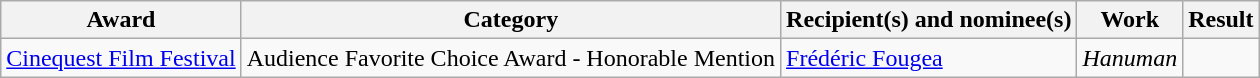<table class="wikitable sortable">
<tr>
<th>Award</th>
<th>Category</th>
<th>Recipient(s) and nominee(s)</th>
<th>Work</th>
<th>Result</th>
</tr>
<tr>
<td><a href='#'>Cinequest Film Festival</a></td>
<td>Audience Favorite Choice Award - Honorable Mention</td>
<td><a href='#'>Frédéric Fougea</a></td>
<td><em>Hanuman</em></td>
<td></td>
</tr>
</table>
